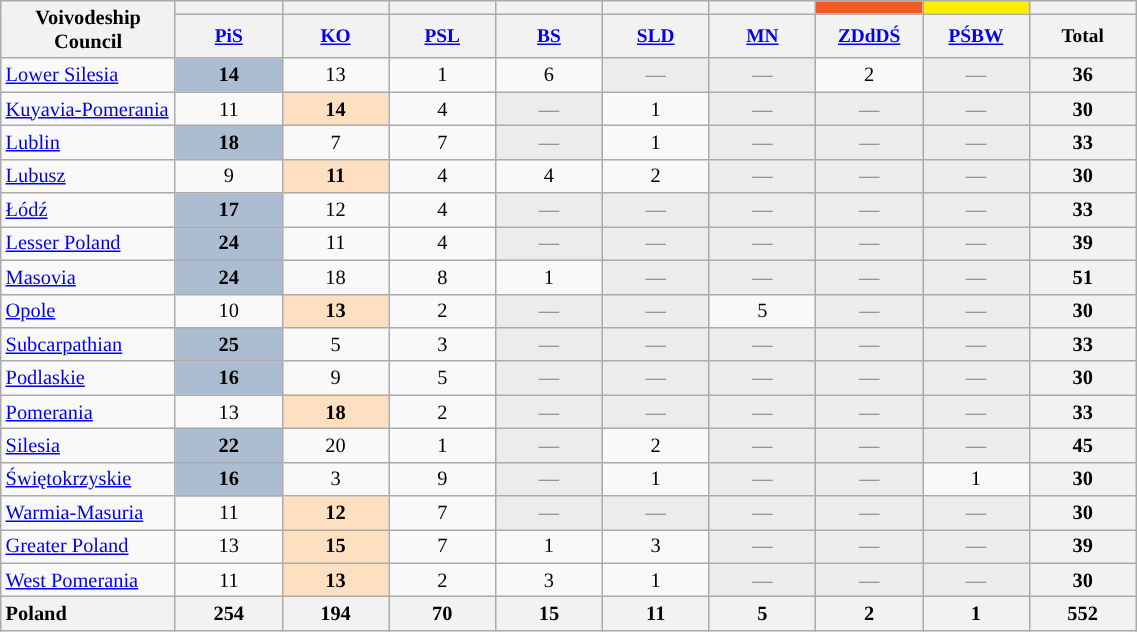<table class="wikitable sortable" style="text-align:center; font-size:85%;">
<tr text-align:center;>
<th style="width:110px;" rowspan="2">Voivodeship Council</th>
<th style="background: "></th>
<th style="background: "></th>
<th style="background: "></th>
<th style="background: "></th>
<th style="background: "></th>
<th style="background: "></th>
<th style="background: #F15A23;"></th>
<th style="background: #FEED01;"></th>
<th style="background: ;"></th>
</tr>
<tr text-align:center;>
<th style="font-size:95%; width:65px;"><a href='#'>PiS</a></th>
<th style="font-size:95%; width:65px;"><a href='#'>KO</a></th>
<th style="font-size:95%; width:65px;"><a href='#'>PSL</a></th>
<th style="font-size:95%; width:65px;"><a href='#'>BS</a></th>
<th style="font-size:95%; width:65px;"><a href='#'>SLD</a></th>
<th style="font-size:95%; width:65px;"><a href='#'>MN</a></th>
<th style="font-size:95%; width:65px;"><a href='#'>ZDdDŚ</a></th>
<th style="font-size:95%; width:65px;"><a href='#'>PŚBW</a></th>
<th style="font-size:95%; width:65px;">Total</th>
</tr>
<tr>
<td style="text-align: left;"><a href='#'>Lower Silesia</a></td>
<td style="background: #acbdd1;"><strong>14</strong></td>
<td>13</td>
<td>1</td>
<td>6</td>
<td style="background: #ececec; color:gray;">—</td>
<td style="background: #ececec; color:gray;">—</td>
<td>2</td>
<td style="background: #ececec; color:gray;">—</td>
<th>36</th>
</tr>
<tr>
<td style="text-align: left;"><a href='#'>Kuyavia-Pomerania</a></td>
<td>11</td>
<td style="background: #fee0c0;"><strong>14</strong></td>
<td>4</td>
<td style="background: #ececec; color:gray;">—</td>
<td>1</td>
<td style="background: #ececec; color:gray;">—</td>
<td style="background: #ececec; color:gray;">—</td>
<td style="background: #ececec; color:gray;">—</td>
<th>30</th>
</tr>
<tr>
<td style="text-align: left;"><a href='#'>Lublin</a></td>
<td style="background: #acbdd1;"><strong>18</strong></td>
<td>7</td>
<td>7</td>
<td style="background: #ececec; color:gray;">—</td>
<td>1</td>
<td style="background: #ececec; color:gray;">—</td>
<td style="background: #ececec; color:gray;">—</td>
<td style="background: #ececec; color:gray;">—</td>
<th>33</th>
</tr>
<tr>
<td style="text-align: left;"><a href='#'>Lubusz</a></td>
<td>9</td>
<td style="background: #fee0c0;"><strong>11</strong></td>
<td>4</td>
<td>4</td>
<td>2</td>
<td style="background: #ececec; color:gray;">—</td>
<td style="background: #ececec; color:gray;">—</td>
<td style="background: #ececec; color:gray;">—</td>
<th>30</th>
</tr>
<tr>
<td style="text-align: left;"><a href='#'>Łódź</a></td>
<td style="background: #acbdd1;"><strong>17</strong></td>
<td>12</td>
<td>4</td>
<td style="background: #ececec; color:gray;">—</td>
<td style="background: #ececec; color:gray;">—</td>
<td style="background: #ececec; color:gray;">—</td>
<td style="background: #ececec; color:gray;">—</td>
<td style="background: #ececec; color:gray;">—</td>
<th>33</th>
</tr>
<tr>
<td style="text-align: left;"><a href='#'>Lesser Poland</a></td>
<td style="background: #acbdd1;"><strong>24</strong></td>
<td>11</td>
<td>4</td>
<td style="background: #ececec; color:gray;">—</td>
<td style="background: #ececec; color:gray;">—</td>
<td style="background: #ececec; color:gray;">—</td>
<td style="background: #ececec; color:gray;">—</td>
<td style="background: #ececec; color:gray;">—</td>
<th>39</th>
</tr>
<tr>
<td style="text-align: left;"><a href='#'>Masovia</a></td>
<td style="background: #acbdd1;"><strong>24</strong></td>
<td>18</td>
<td>8</td>
<td>1</td>
<td style="background: #ececec; color:gray;">—</td>
<td style="background: #ececec; color:gray;">—</td>
<td style="background: #ececec; color:gray;">—</td>
<td style="background: #ececec; color:gray;">—</td>
<th>51</th>
</tr>
<tr>
<td style="text-align: left;"><a href='#'>Opole</a></td>
<td>10</td>
<td style="background: #fee0c0;"><strong>13</strong></td>
<td>2</td>
<td style="background: #ececec; color:gray;">—</td>
<td style="background: #ececec; color:gray;">—</td>
<td>5</td>
<td style="background: #ececec; color:gray;">—</td>
<td style="background: #ececec; color:gray;">—</td>
<th>30</th>
</tr>
<tr>
<td style="text-align: left;"><a href='#'>Subcarpathian</a></td>
<td style="background: #acbdd1;"><strong>25</strong></td>
<td>5</td>
<td>3</td>
<td style="background: #ececec; color:gray;">—</td>
<td style="background: #ececec; color:gray;">—</td>
<td style="background: #ececec; color:gray;">—</td>
<td style="background: #ececec; color:gray;">—</td>
<td style="background: #ececec; color:gray;">—</td>
<th>33</th>
</tr>
<tr>
<td style="text-align: left;"><a href='#'>Podlaskie</a></td>
<td style="background: #acbdd1;"><strong>16</strong></td>
<td>9</td>
<td>5</td>
<td style="background: #ececec; color:gray;">—</td>
<td style="background: #ececec; color:gray;">—</td>
<td style="background: #ececec; color:gray;">—</td>
<td style="background: #ececec; color:gray;">—</td>
<td style="background: #ececec; color:gray;">—</td>
<th>30</th>
</tr>
<tr>
<td style="text-align: left;"><a href='#'>Pomerania</a></td>
<td>13</td>
<td style="background: #fee0c0;"><strong>18</strong></td>
<td>2</td>
<td style="background: #ececec; color:gray;">—</td>
<td style="background: #ececec; color:gray;">—</td>
<td style="background: #ececec; color:gray;">—</td>
<td style="background: #ececec; color:gray;">—</td>
<td style="background: #ececec; color:gray;">—</td>
<th>33</th>
</tr>
<tr>
<td style="text-align: left;"><a href='#'>Silesia</a></td>
<td style="background: #acbdd1;"><strong>22</strong></td>
<td>20</td>
<td>1</td>
<td style="background: #ececec; color:gray;">—</td>
<td>2</td>
<td style="background: #ececec; color:gray;">—</td>
<td style="background: #ececec; color:gray;">—</td>
<td style="background: #ececec; color:gray;">—</td>
<th>45</th>
</tr>
<tr>
<td style="text-align: left;"><a href='#'>Świętokrzyskie</a></td>
<td style="background: #acbdd1;"><strong>16</strong></td>
<td>3</td>
<td>9</td>
<td style="background: #ececec; color:gray;">—</td>
<td>1</td>
<td style="background: #ececec; color:gray;">—</td>
<td style="background: #ececec; color:gray;">—</td>
<td>1</td>
<th>30</th>
</tr>
<tr>
<td style="text-align: left;"><a href='#'>Warmia-Masuria</a></td>
<td>11</td>
<td style="background: #fee0c0;"><strong>12</strong></td>
<td>7</td>
<td style="background: #ececec; color:gray;">—</td>
<td style="background: #ececec; color:gray;">—</td>
<td style="background: #ececec; color:gray;">—</td>
<td style="background: #ececec; color:gray;">—</td>
<td style="background: #ececec; color:gray;">—</td>
<th>30</th>
</tr>
<tr>
<td style="text-align: left;"><a href='#'>Greater Poland</a></td>
<td>13</td>
<td style="background: #fee0c0;"><strong>15</strong></td>
<td>7</td>
<td>1</td>
<td>3</td>
<td style="background: #ececec; color:gray;">—</td>
<td style="background: #ececec; color:gray;">—</td>
<td style="background: #ececec; color:gray;">—</td>
<th>39</th>
</tr>
<tr>
<td style="text-align: left;"><a href='#'>West Pomerania</a></td>
<td>11</td>
<td style="background: #fee0c0;"><strong>13</strong></td>
<td>2</td>
<td>3</td>
<td>1</td>
<td style="background: #ececec; color:gray;">—</td>
<td style="background: #ececec; color:gray;">—</td>
<td style="background: #ececec; color:gray;">—</td>
<th>30</th>
</tr>
<tr>
<th style="text-align: left;">Poland</th>
<th>254</th>
<th>194</th>
<th>70</th>
<th>15</th>
<th>11</th>
<th>5</th>
<th>2</th>
<th>1</th>
<th>552</th>
</tr>
</table>
